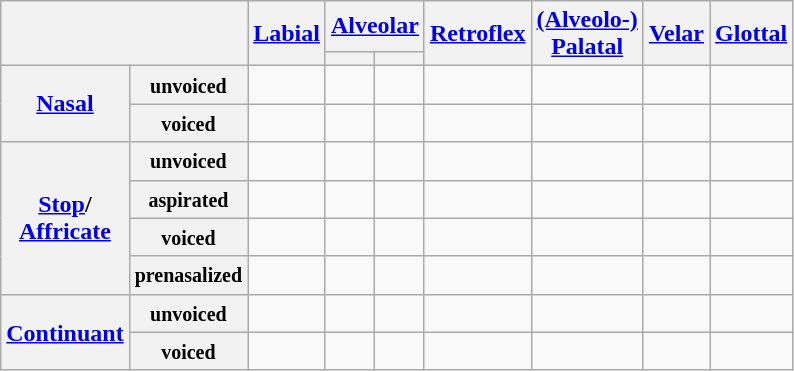<table class="wikitable" style="text-align: center;">
<tr>
<th colspan="2" rowspan="2"></th>
<th rowspan="2" scope="col"><a href='#'>Labial</a></th>
<th colspan="2" scope="col"><a href='#'>Alveolar</a></th>
<th rowspan="2" scope="col"><a href='#'>Retroflex</a></th>
<th rowspan="2" scope="col"><a href='#'>(Alveolo-)</a><br><a href='#'>Palatal</a></th>
<th rowspan="2" scope="col"><a href='#'>Velar</a></th>
<th rowspan="2" scope="col"><a href='#'>Glottal</a></th>
</tr>
<tr>
<th></th>
<th></th>
</tr>
<tr>
<th rowspan="2"><a href='#'>Nasal</a></th>
<th><small>unvoiced</small></th>
<td> </td>
<td> </td>
<td></td>
<td></td>
<td></td>
<td></td>
<td></td>
</tr>
<tr>
<th scope="row"><small>voiced</small></th>
<td> </td>
<td> </td>
<td></td>
<td></td>
<td> </td>
<td> </td>
<td></td>
</tr>
<tr>
<th rowspan="4" scope="row"><a href='#'>Stop</a>/<br><a href='#'>Affricate</a></th>
<th scope="row"><small>unvoiced</small></th>
<td> </td>
<td> </td>
<td> </td>
<td> </td>
<td> </td>
<td> </td>
<td></td>
</tr>
<tr>
<th><small>aspirated</small></th>
<td> </td>
<td> </td>
<td> </td>
<td> </td>
<td> </td>
<td> </td>
<td></td>
</tr>
<tr>
<th scope="row"><small>voiced</small></th>
<td> </td>
<td> </td>
<td> </td>
<td> </td>
<td> </td>
<td> </td>
<td></td>
</tr>
<tr>
<th scope="row"><small>prenasalized</small></th>
<td> </td>
<td> </td>
<td> </td>
<td> </td>
<td> </td>
<td> </td>
<td></td>
</tr>
<tr>
<th rowspan="2" scope="row"><a href='#'>Continuant</a></th>
<th scope="row"><small>unvoiced</small></th>
<td> </td>
<td> </td>
<td> </td>
<td> </td>
<td> </td>
<td> </td>
<td> </td>
</tr>
<tr>
<th scope="row"><small>voiced</small></th>
<td> </td>
<td> </td>
<td> </td>
<td> </td>
<td> </td>
<td> </td>
<td></td>
</tr>
</table>
